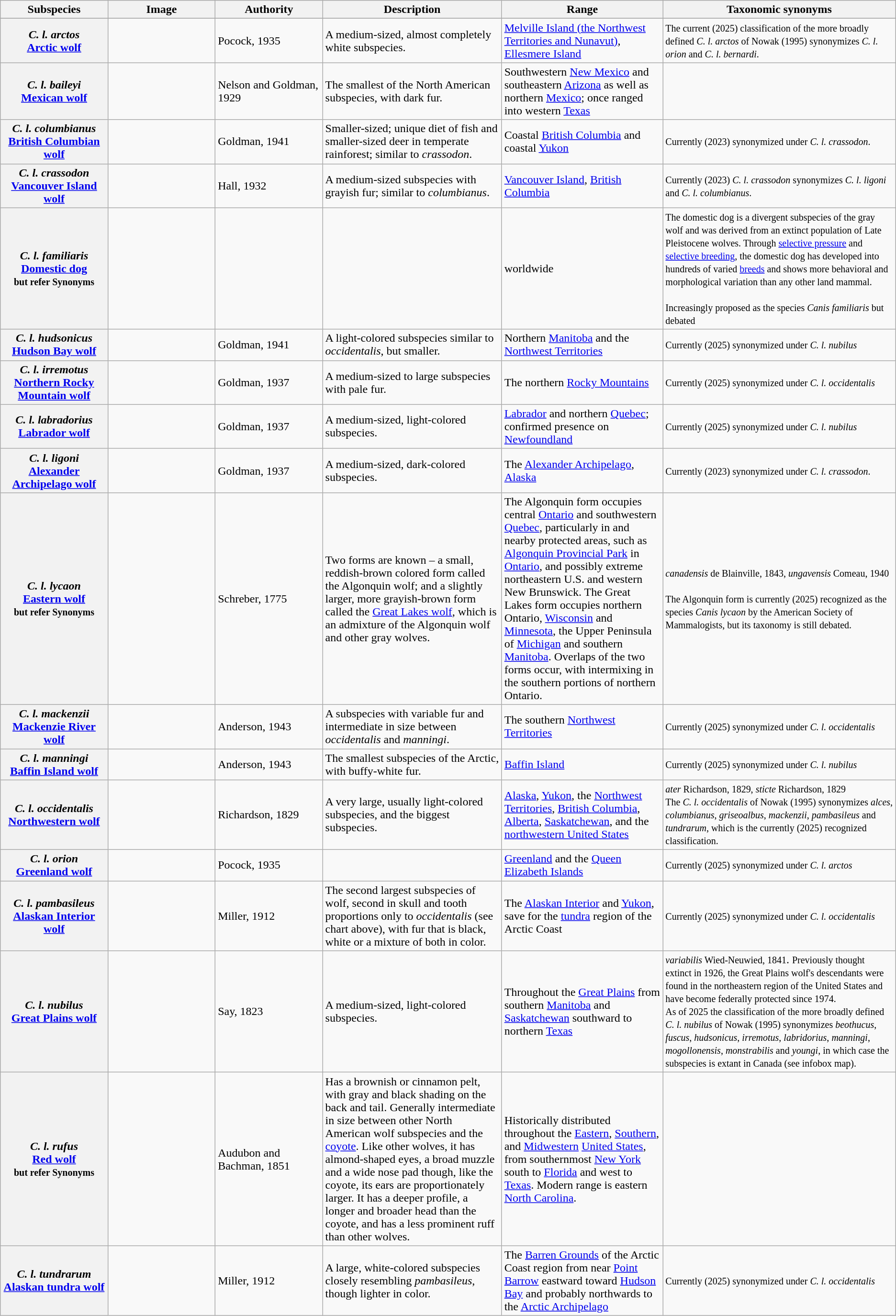<table class="wikitable">
<tr>
<th scope="col" width=12%>Subspecies</th>
<th scope="col" width=12%>Image</th>
<th scope="col" width=12%>Authority</th>
<th scope="col" width=20%>Description</th>
<th scope="col" width=18%>Range</th>
<th scope="col" width=26%>Taxonomic synonyms</th>
</tr>
<tr style="vertical-align: top;">
</tr>
<tr>
<th scope="row"><em>C. l. arctos</em><br><a href='#'>Arctic wolf</a></th>
<td></td>
<td>Pocock, 1935</td>
<td>A medium-sized, almost completely white subspecies.</td>
<td><a href='#'>Melville Island (the Northwest Territories and Nunavut)</a>, <a href='#'>Ellesmere Island</a></td>
<td><small>The current (2025) classification of the more broadly defined <em>C. l. arctos</em> of Nowak (1995) synonymizes <em>C. l. orion</em> and <em>C. l. bernardi</em>.</small></td>
</tr>
<tr>
<th scope="row"><em>C. l. baileyi</em><br><a href='#'>Mexican wolf</a></th>
<td></td>
<td>Nelson and Goldman, 1929</td>
<td>The smallest of the North American subspecies, with dark fur.</td>
<td>Southwestern <a href='#'>New Mexico</a> and southeastern <a href='#'>Arizona</a> as well as northern <a href='#'>Mexico</a>; once ranged into western <a href='#'>Texas</a></td>
<td></td>
</tr>
<tr>
<th scope="row"><em>C. l. columbianus</em><br><a href='#'>British Columbian wolf</a></th>
<td></td>
<td>Goldman, 1941</td>
<td>Smaller-sized; unique diet of fish and smaller-sized deer in temperate rainforest; similar to <em>crassodon</em>.</td>
<td>Coastal <a href='#'>British Columbia</a> and coastal <a href='#'>Yukon</a></td>
<td><small>Currently (2023) synonymized under <em>C. l. crassodon</em>.</small></td>
</tr>
<tr>
<th scope="row"><em>C. l. crassodon</em><br><a href='#'>Vancouver Island wolf</a></th>
<td></td>
<td>Hall, 1932</td>
<td>A medium-sized subspecies with grayish fur; similar to <em>columbianus</em>.</td>
<td><a href='#'>Vancouver Island</a>, <a href='#'>British Columbia</a></td>
<td><small>Currently (2023) <em>C. l. crassodon</em> synonymizes <em>C. l. ligoni</em> and <em>C. l. columbianus</em>.</small></td>
</tr>
<tr>
<th scope="row"><em>C. l. familiaris</em><br><a href='#'>Domestic dog</a><br><small>but refer Synonyms</small></th>
<td></td>
<td></td>
<td></td>
<td>worldwide</td>
<td><small>The domestic dog is a divergent subspecies of the gray wolf and was derived from an extinct population of Late Pleistocene wolves. Through <a href='#'>selective pressure</a> and <a href='#'>selective breeding</a>, the domestic dog has developed into hundreds of varied <a href='#'>breeds</a> and shows more behavioral and morphological variation than any other land mammal.</small><br><br><small>Increasingly proposed as the species <em>Canis familiaris</em> but debated</small></td>
</tr>
<tr>
<th scope="row"><em>C. l. hudsonicus</em><br><a href='#'>Hudson Bay wolf</a></th>
<td></td>
<td>Goldman, 1941</td>
<td>A light-colored subspecies similar to <em>occidentalis</em>, but smaller.</td>
<td>Northern <a href='#'>Manitoba</a> and the <a href='#'>Northwest Territories</a></td>
<td><small>Currently (2025) synonymized under <em>C. l. nubilus</em></small></td>
</tr>
<tr>
<th scope="row"><em>C. l. irremotus</em><br><a href='#'>Northern Rocky Mountain wolf</a></th>
<td></td>
<td>Goldman, 1937</td>
<td>A medium-sized to large subspecies with pale fur.</td>
<td>The northern <a href='#'>Rocky Mountains</a></td>
<td><small>Currently (2025) synonymized under <em>C. l. occidentalis</em></small></td>
</tr>
<tr>
<th scope="row"><em>C. l. labradorius</em><br><a href='#'>Labrador wolf</a></th>
<td></td>
<td>Goldman, 1937</td>
<td>A medium-sized, light-colored subspecies.</td>
<td><a href='#'>Labrador</a> and northern <a href='#'>Quebec</a>; confirmed presence on <a href='#'>Newfoundland</a></td>
<td><small>Currently (2025) synonymized under <em>C. l. nubilus</em></small></td>
</tr>
<tr>
<th scope="row"><em>C. l. ligoni</em><br><a href='#'>Alexander Archipelago wolf</a></th>
<td></td>
<td>Goldman, 1937</td>
<td>A medium-sized, dark-colored subspecies.</td>
<td>The <a href='#'>Alexander Archipelago</a>, <a href='#'>Alaska</a></td>
<td><small>Currently (2023) synonymized under <em>C. l. crassodon</em>.</small></td>
</tr>
<tr>
<th scope="row"><em>C. l. lycaon</em><br><a href='#'>Eastern wolf</a><br><small>but refer Synonyms</small></th>
<td></td>
<td>Schreber, 1775</td>
<td>Two forms are known – a small, reddish-brown colored form called the Algonquin wolf; and a slightly larger, more grayish-brown form called the <a href='#'>Great Lakes wolf</a>, which is an admixture of the Algonquin wolf and other gray wolves.</td>
<td>The Algonquin form occupies central <a href='#'>Ontario</a> and southwestern <a href='#'>Quebec</a>, particularly in and nearby protected areas, such as <a href='#'>Algonquin Provincial Park</a> in <a href='#'>Ontario</a>, and possibly extreme northeastern U.S. and western New Brunswick. The Great Lakes form occupies northern Ontario, <a href='#'>Wisconsin</a> and <a href='#'>Minnesota</a>, the Upper Peninsula of <a href='#'>Michigan</a> and southern <a href='#'>Manitoba</a>.  Overlaps of the two forms occur, with intermixing in the southern portions of northern Ontario.</td>
<td><small><em>canadensis</em> de Blainville, 1843, <em>ungavensis</em> Comeau, 1940</small><br><br><small>The Algonquin form is currently (2025) recognized as the species <em>Canis lycaon</em> by the American Society of Mammalogists, but its taxonomy is still debated.</small></td>
</tr>
<tr>
<th scope="row"><em>C. l. mackenzii</em><br><a href='#'>Mackenzie River wolf</a></th>
<td></td>
<td>Anderson, 1943</td>
<td>A subspecies with variable fur and intermediate in size between <em>occidentalis</em> and <em>manningi</em>.</td>
<td>The southern <a href='#'>Northwest Territories</a></td>
<td><small>Currently (2025) synonymized under <em>C. l. occidentalis</em></small></td>
</tr>
<tr>
<th scope="row"><em>C. l. manningi</em><br><a href='#'>Baffin Island wolf</a></th>
<td></td>
<td>Anderson, 1943</td>
<td>The smallest subspecies of the Arctic, with buffy-white fur.</td>
<td><a href='#'>Baffin Island</a></td>
<td><small>Currently (2025) synonymized under <em>C. l. nubilus</em></small></td>
</tr>
<tr>
<th scope="row"><em>C. l. occidentalis</em><br><a href='#'>Northwestern wolf</a></th>
<td></td>
<td>Richardson, 1829</td>
<td>A very large, usually light-colored subspecies, and the biggest subspecies.</td>
<td><a href='#'>Alaska</a>, <a href='#'>Yukon</a>, the <a href='#'>Northwest Territories</a>, <a href='#'>British Columbia</a>, <a href='#'>Alberta</a>, <a href='#'>Saskatchewan</a>, and the <a href='#'>northwestern United States</a></td>
<td><small><em>ater</em> Richardson, 1829, <em>sticte</em> Richardson, 1829</small><br><small>The <em>C. l. occidentalis</em> of Nowak (1995) synonymizes <em>alces</em>, <em>columbianus</em>, <em>griseoalbus</em>, <em>mackenzii</em>, <em>pambasileus</em> and <em>tundrarum</em>, which is the currently (2025) recognized classification.</small></td>
</tr>
<tr>
<th scope="row"><em>C. l. orion</em><br><a href='#'>Greenland wolf</a></th>
<td></td>
<td>Pocock, 1935</td>
<td></td>
<td><a href='#'>Greenland</a> and the <a href='#'>Queen Elizabeth Islands</a></td>
<td><small>Currently (2025) synonymized under <em>C. l. arctos</em></small></td>
</tr>
<tr>
<th scope="row"><em>C. l. pambasileus</em><br><a href='#'>Alaskan Interior wolf</a></th>
<td></td>
<td>Miller, 1912</td>
<td>The second largest subspecies of wolf, second in skull and tooth proportions only to <em>occidentalis</em> (see chart above), with fur that is black, white or a mixture of both in color.</td>
<td>The <a href='#'>Alaskan Interior</a> and <a href='#'>Yukon</a>, save for the <a href='#'>tundra</a> region of the Arctic Coast</td>
<td><small>Currently (2025) synonymized under <em>C. l. occidentalis</em></small></td>
</tr>
<tr>
<th scope="row"><em>C. l. nubilus</em><br><a href='#'>Great Plains wolf</a></th>
<td></td>
<td>Say, 1823</td>
<td>A medium-sized, light-colored subspecies.</td>
<td>Throughout the <a href='#'>Great Plains</a> from southern <a href='#'>Manitoba</a> and <a href='#'>Saskatchewan</a> southward to northern <a href='#'>Texas</a></td>
<td><small><em>variabilis</em> Wied-Neuwied, 1841</small>. <small>Previously thought extinct in 1926, the Great Plains wolf's descendants were found in the northeastern region of the United States and have become federally protected since 1974.</small><br><small>As of 2025 the classification of the more broadly defined <em>C. l. nubilus</em> of Nowak (1995) synonymizes <em>beothucus</em>, <em>fuscus</em>, <em>hudsonicus</em>, <em>irremotus</em>, <em>labridorius</em>, <em>manningi</em>, <em>mogollonensis</em>, <em>monstrabilis</em> and <em>youngi</em>, in which case the subspecies is extant in Canada (see infobox map).</small></td>
</tr>
<tr>
<th scope="row"><em>C. l. rufus</em><br><a href='#'>Red wolf</a><br><small>but refer Synonyms</small></th>
<td></td>
<td>Audubon and Bachman, 1851</td>
<td>Has a brownish or cinnamon pelt, with gray and black shading on the back and tail. Generally intermediate in size between other North American wolf subspecies and the <a href='#'>coyote</a>. Like other wolves, it has almond-shaped eyes, a broad muzzle and a wide nose pad though, like the coyote, its ears are proportionately larger. It has a deeper profile, a longer and broader head than the coyote, and has a less prominent ruff than other wolves.</td>
<td>Historically distributed throughout the <a href='#'>Eastern</a>, <a href='#'>Southern</a>, and <a href='#'>Midwestern</a> <a href='#'>United States</a>, from southernmost <a href='#'>New York</a> south to <a href='#'>Florida</a> and west to <a href='#'>Texas</a>. Modern range is eastern <a href='#'>North Carolina</a>.</td>
<td></td>
</tr>
<tr>
<th scope="row"><em>C. l. tundrarum</em><br><a href='#'>Alaskan tundra wolf</a></th>
<td></td>
<td>Miller, 1912</td>
<td>A large, white-colored subspecies closely resembling <em>pambasileus</em>, though lighter in color.</td>
<td>The <a href='#'>Barren Grounds</a> of the Arctic Coast region from near <a href='#'>Point Barrow</a> eastward toward <a href='#'>Hudson Bay</a> and probably northwards to the <a href='#'>Arctic Archipelago</a></td>
<td><small>Currently (2025) synonymized under <em>C. l. occidentalis</em></small></td>
</tr>
</table>
